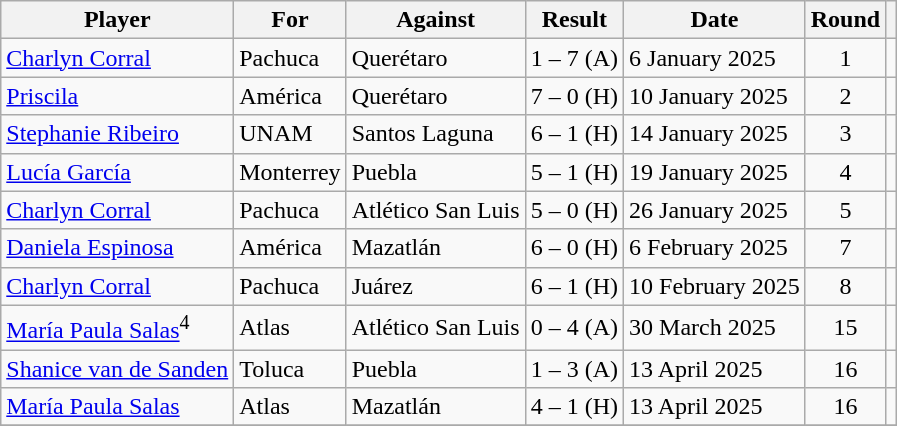<table class="wikitable sortable">
<tr>
<th>Player</th>
<th>For</th>
<th>Against</th>
<th>Result</th>
<th>Date</th>
<th>Round</th>
<th></th>
</tr>
<tr>
<td> <a href='#'>Charlyn Corral</a></td>
<td>Pachuca</td>
<td>Querétaro</td>
<td align=center>1 – 7 (A)</td>
<td>6 January 2025</td>
<td align=center>1</td>
<td></td>
</tr>
<tr>
<td> <a href='#'>Priscila</a></td>
<td>América</td>
<td>Querétaro</td>
<td align=center>7 – 0 (H)</td>
<td>10 January 2025</td>
<td align=center>2</td>
<td></td>
</tr>
<tr>
<td> <a href='#'>Stephanie Ribeiro</a></td>
<td>UNAM</td>
<td>Santos Laguna</td>
<td align=center>6 – 1 (H)</td>
<td>14 January 2025</td>
<td align=center>3</td>
<td></td>
</tr>
<tr>
<td> <a href='#'>Lucía García</a></td>
<td>Monterrey</td>
<td>Puebla</td>
<td align=center>5 – 1 (H)</td>
<td>19 January 2025</td>
<td align=center>4</td>
<td></td>
</tr>
<tr>
<td> <a href='#'>Charlyn Corral</a></td>
<td>Pachuca</td>
<td>Atlético San Luis</td>
<td align=center>5 – 0 (H)</td>
<td>26 January 2025</td>
<td align=center>5</td>
<td></td>
</tr>
<tr>
<td> <a href='#'>Daniela Espinosa</a></td>
<td>América</td>
<td>Mazatlán</td>
<td align=center>6 – 0 (H)</td>
<td>6 February 2025</td>
<td align=center>7</td>
<td></td>
</tr>
<tr>
<td> <a href='#'>Charlyn Corral</a></td>
<td>Pachuca</td>
<td>Juárez</td>
<td align=center>6 – 1 (H)</td>
<td>10 February 2025</td>
<td align=center>8</td>
<td></td>
</tr>
<tr>
<td> <a href='#'>María Paula Salas</a><sup>4</sup></td>
<td>Atlas</td>
<td>Atlético San Luis</td>
<td align=center>0 – 4 (A)</td>
<td>30 March 2025</td>
<td align=center>15</td>
<td></td>
</tr>
<tr>
<td> <a href='#'>Shanice van de Sanden</a></td>
<td>Toluca</td>
<td>Puebla</td>
<td align=center>1 – 3 (A)</td>
<td>13 April 2025</td>
<td align=center>16</td>
<td></td>
</tr>
<tr>
<td> <a href='#'>María Paula Salas</a></td>
<td>Atlas</td>
<td>Mazatlán</td>
<td align=center>4 – 1 (H)</td>
<td>13 April 2025</td>
<td align=center>16</td>
<td></td>
</tr>
<tr>
</tr>
</table>
